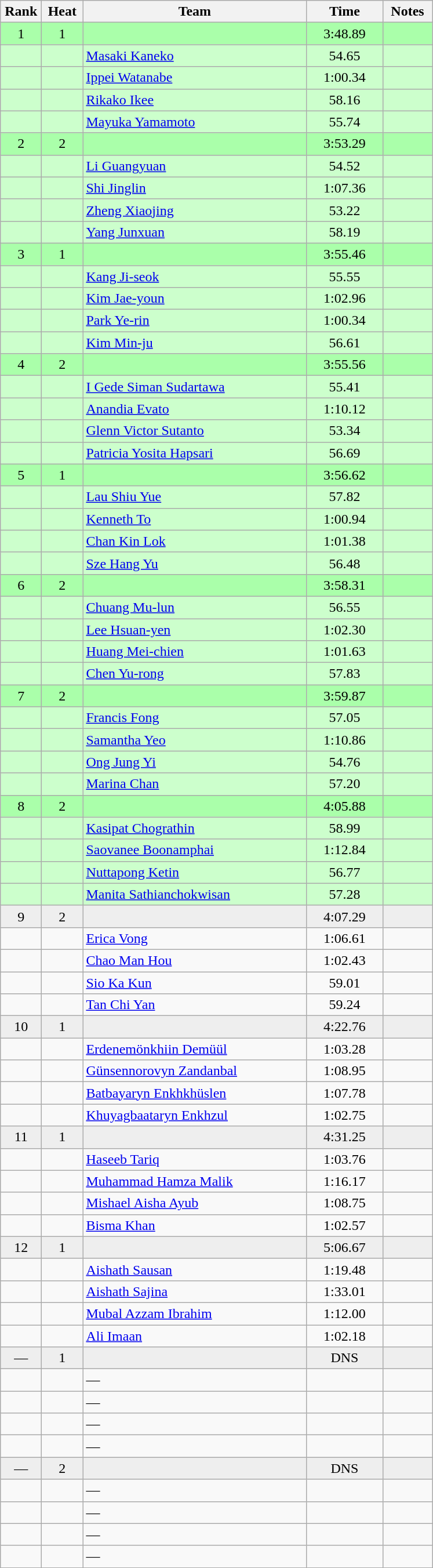<table class="wikitable" style="text-align:center">
<tr>
<th width=40>Rank</th>
<th width=40>Heat</th>
<th width=250>Team</th>
<th width=80>Time</th>
<th width=50>Notes</th>
</tr>
<tr bgcolor="aaffaa">
<td>1</td>
<td>1</td>
<td align=left></td>
<td>3:48.89</td>
<td></td>
</tr>
<tr bgcolor="ccffcc">
<td></td>
<td></td>
<td align=left><a href='#'>Masaki Kaneko</a></td>
<td>54.65</td>
<td></td>
</tr>
<tr bgcolor="ccffcc">
<td></td>
<td></td>
<td align=left><a href='#'>Ippei Watanabe</a></td>
<td>1:00.34</td>
<td></td>
</tr>
<tr bgcolor="ccffcc">
<td></td>
<td></td>
<td align=left><a href='#'>Rikako Ikee</a></td>
<td>58.16</td>
<td></td>
</tr>
<tr bgcolor="ccffcc">
<td></td>
<td></td>
<td align=left><a href='#'>Mayuka Yamamoto</a></td>
<td>55.74</td>
<td></td>
</tr>
<tr bgcolor="aaffaa">
<td>2</td>
<td>2</td>
<td align=left></td>
<td>3:53.29</td>
<td></td>
</tr>
<tr bgcolor="ccffcc">
<td></td>
<td></td>
<td align=left><a href='#'>Li Guangyuan</a></td>
<td>54.52</td>
<td></td>
</tr>
<tr bgcolor="ccffcc">
<td></td>
<td></td>
<td align=left><a href='#'>Shi Jinglin</a></td>
<td>1:07.36</td>
<td></td>
</tr>
<tr bgcolor="ccffcc">
<td></td>
<td></td>
<td align=left><a href='#'>Zheng Xiaojing</a></td>
<td>53.22</td>
<td></td>
</tr>
<tr bgcolor="ccffcc">
<td></td>
<td></td>
<td align=left><a href='#'>Yang Junxuan</a></td>
<td>58.19</td>
<td></td>
</tr>
<tr bgcolor="aaffaa">
<td>3</td>
<td>1</td>
<td align=left></td>
<td>3:55.46</td>
<td></td>
</tr>
<tr bgcolor="ccffcc">
<td></td>
<td></td>
<td align=left><a href='#'>Kang Ji-seok</a></td>
<td>55.55</td>
<td></td>
</tr>
<tr bgcolor="ccffcc">
<td></td>
<td></td>
<td align=left><a href='#'>Kim Jae-youn</a></td>
<td>1:02.96</td>
<td></td>
</tr>
<tr bgcolor="ccffcc">
<td></td>
<td></td>
<td align=left><a href='#'>Park Ye-rin</a></td>
<td>1:00.34</td>
<td></td>
</tr>
<tr bgcolor="ccffcc">
<td></td>
<td></td>
<td align=left><a href='#'>Kim Min-ju</a></td>
<td>56.61</td>
<td></td>
</tr>
<tr bgcolor="aaffaa">
<td>4</td>
<td>2</td>
<td align=left></td>
<td>3:55.56</td>
<td></td>
</tr>
<tr bgcolor="ccffcc">
<td></td>
<td></td>
<td align=left><a href='#'>I Gede Siman Sudartawa</a></td>
<td>55.41</td>
<td></td>
</tr>
<tr bgcolor="ccffcc">
<td></td>
<td></td>
<td align=left><a href='#'>Anandia Evato</a></td>
<td>1:10.12</td>
<td></td>
</tr>
<tr bgcolor="ccffcc">
<td></td>
<td></td>
<td align=left><a href='#'>Glenn Victor Sutanto</a></td>
<td>53.34</td>
<td></td>
</tr>
<tr bgcolor="ccffcc">
<td></td>
<td></td>
<td align=left><a href='#'>Patricia Yosita Hapsari</a></td>
<td>56.69</td>
<td></td>
</tr>
<tr bgcolor="aaffaa">
<td>5</td>
<td>1</td>
<td align=left></td>
<td>3:56.62</td>
<td></td>
</tr>
<tr bgcolor="ccffcc">
<td></td>
<td></td>
<td align=left><a href='#'>Lau Shiu Yue</a></td>
<td>57.82</td>
<td></td>
</tr>
<tr bgcolor="ccffcc">
<td></td>
<td></td>
<td align=left><a href='#'>Kenneth To</a></td>
<td>1:00.94</td>
<td></td>
</tr>
<tr bgcolor="ccffcc">
<td></td>
<td></td>
<td align=left><a href='#'>Chan Kin Lok</a></td>
<td>1:01.38</td>
<td></td>
</tr>
<tr bgcolor="ccffcc">
<td></td>
<td></td>
<td align=left><a href='#'>Sze Hang Yu</a></td>
<td>56.48</td>
<td></td>
</tr>
<tr bgcolor="aaffaa">
<td>6</td>
<td>2</td>
<td align=left></td>
<td>3:58.31</td>
<td></td>
</tr>
<tr bgcolor="ccffcc">
<td></td>
<td></td>
<td align=left><a href='#'>Chuang Mu-lun</a></td>
<td>56.55</td>
<td></td>
</tr>
<tr bgcolor="ccffcc">
<td></td>
<td></td>
<td align=left><a href='#'>Lee Hsuan-yen</a></td>
<td>1:02.30</td>
<td></td>
</tr>
<tr bgcolor="ccffcc">
<td></td>
<td></td>
<td align=left><a href='#'>Huang Mei-chien</a></td>
<td>1:01.63</td>
<td></td>
</tr>
<tr bgcolor="ccffcc">
<td></td>
<td></td>
<td align=left><a href='#'>Chen Yu-rong</a></td>
<td>57.83</td>
<td></td>
</tr>
<tr bgcolor="aaffaa">
<td>7</td>
<td>2</td>
<td align=left></td>
<td>3:59.87</td>
<td></td>
</tr>
<tr bgcolor="ccffcc">
<td></td>
<td></td>
<td align=left><a href='#'>Francis Fong</a></td>
<td>57.05</td>
<td></td>
</tr>
<tr bgcolor="ccffcc">
<td></td>
<td></td>
<td align=left><a href='#'>Samantha Yeo</a></td>
<td>1:10.86</td>
<td></td>
</tr>
<tr bgcolor="ccffcc">
<td></td>
<td></td>
<td align=left><a href='#'>Ong Jung Yi</a></td>
<td>54.76</td>
<td></td>
</tr>
<tr bgcolor="ccffcc">
<td></td>
<td></td>
<td align=left><a href='#'>Marina Chan</a></td>
<td>57.20</td>
<td></td>
</tr>
<tr bgcolor="aaffaa">
<td>8</td>
<td>2</td>
<td align=left></td>
<td>4:05.88</td>
<td></td>
</tr>
<tr bgcolor="ccffcc">
<td></td>
<td></td>
<td align=left><a href='#'>Kasipat Chograthin</a></td>
<td>58.99</td>
<td></td>
</tr>
<tr bgcolor="ccffcc">
<td></td>
<td></td>
<td align=left><a href='#'>Saovanee Boonamphai</a></td>
<td>1:12.84</td>
<td></td>
</tr>
<tr bgcolor="ccffcc">
<td></td>
<td></td>
<td align=left><a href='#'>Nuttapong Ketin</a></td>
<td>56.77</td>
<td></td>
</tr>
<tr bgcolor="ccffcc">
<td></td>
<td></td>
<td align=left><a href='#'>Manita Sathianchokwisan</a></td>
<td>57.28</td>
<td></td>
</tr>
<tr bgcolor=eeeeee>
<td>9</td>
<td>2</td>
<td align=left></td>
<td>4:07.29</td>
<td></td>
</tr>
<tr>
<td></td>
<td></td>
<td align=left><a href='#'>Erica Vong</a></td>
<td>1:06.61</td>
<td></td>
</tr>
<tr>
<td></td>
<td></td>
<td align=left><a href='#'>Chao Man Hou</a></td>
<td>1:02.43</td>
<td></td>
</tr>
<tr>
<td></td>
<td></td>
<td align=left><a href='#'>Sio Ka Kun</a></td>
<td>59.01</td>
<td></td>
</tr>
<tr>
<td></td>
<td></td>
<td align=left><a href='#'>Tan Chi Yan</a></td>
<td>59.24</td>
<td></td>
</tr>
<tr bgcolor=eeeeee>
<td>10</td>
<td>1</td>
<td align=left></td>
<td>4:22.76</td>
<td></td>
</tr>
<tr>
<td></td>
<td></td>
<td align=left><a href='#'>Erdenemönkhiin Demüül</a></td>
<td>1:03.28</td>
<td></td>
</tr>
<tr>
<td></td>
<td></td>
<td align=left><a href='#'>Günsennorovyn Zandanbal</a></td>
<td>1:08.95</td>
<td></td>
</tr>
<tr>
<td></td>
<td></td>
<td align=left><a href='#'>Batbayaryn Enkhkhüslen</a></td>
<td>1:07.78</td>
<td></td>
</tr>
<tr>
<td></td>
<td></td>
<td align=left><a href='#'>Khuyagbaataryn Enkhzul</a></td>
<td>1:02.75</td>
<td></td>
</tr>
<tr bgcolor=eeeeee>
<td>11</td>
<td>1</td>
<td align=left></td>
<td>4:31.25</td>
<td></td>
</tr>
<tr>
<td></td>
<td></td>
<td align=left><a href='#'>Haseeb Tariq</a></td>
<td>1:03.76</td>
<td></td>
</tr>
<tr>
<td></td>
<td></td>
<td align=left><a href='#'>Muhammad Hamza Malik</a></td>
<td>1:16.17</td>
<td></td>
</tr>
<tr>
<td></td>
<td></td>
<td align=left><a href='#'>Mishael Aisha Ayub</a></td>
<td>1:08.75</td>
<td></td>
</tr>
<tr>
<td></td>
<td></td>
<td align=left><a href='#'>Bisma Khan</a></td>
<td>1:02.57</td>
<td></td>
</tr>
<tr bgcolor=eeeeee>
<td>12</td>
<td>1</td>
<td align=left></td>
<td>5:06.67</td>
<td></td>
</tr>
<tr>
<td></td>
<td></td>
<td align=left><a href='#'>Aishath Sausan</a></td>
<td>1:19.48</td>
<td></td>
</tr>
<tr>
<td></td>
<td></td>
<td align=left><a href='#'>Aishath Sajina</a></td>
<td>1:33.01</td>
<td></td>
</tr>
<tr>
<td></td>
<td></td>
<td align=left><a href='#'>Mubal Azzam Ibrahim</a></td>
<td>1:12.00</td>
<td></td>
</tr>
<tr>
<td></td>
<td></td>
<td align=left><a href='#'>Ali Imaan</a></td>
<td>1:02.18</td>
<td></td>
</tr>
<tr bgcolor=eeeeee>
<td>—</td>
<td>1</td>
<td align=left></td>
<td>DNS</td>
<td></td>
</tr>
<tr>
<td></td>
<td></td>
<td align=left>—</td>
<td></td>
<td></td>
</tr>
<tr>
<td></td>
<td></td>
<td align=left>—</td>
<td></td>
<td></td>
</tr>
<tr>
<td></td>
<td></td>
<td align=left>—</td>
<td></td>
<td></td>
</tr>
<tr>
<td></td>
<td></td>
<td align=left>—</td>
<td></td>
<td></td>
</tr>
<tr bgcolor=eeeeee>
<td>—</td>
<td>2</td>
<td align=left></td>
<td>DNS</td>
<td></td>
</tr>
<tr>
<td></td>
<td></td>
<td align=left>—</td>
<td></td>
<td></td>
</tr>
<tr>
<td></td>
<td></td>
<td align=left>—</td>
<td></td>
<td></td>
</tr>
<tr>
<td></td>
<td></td>
<td align=left>—</td>
<td></td>
<td></td>
</tr>
<tr>
<td></td>
<td></td>
<td align=left>—</td>
<td></td>
<td></td>
</tr>
</table>
